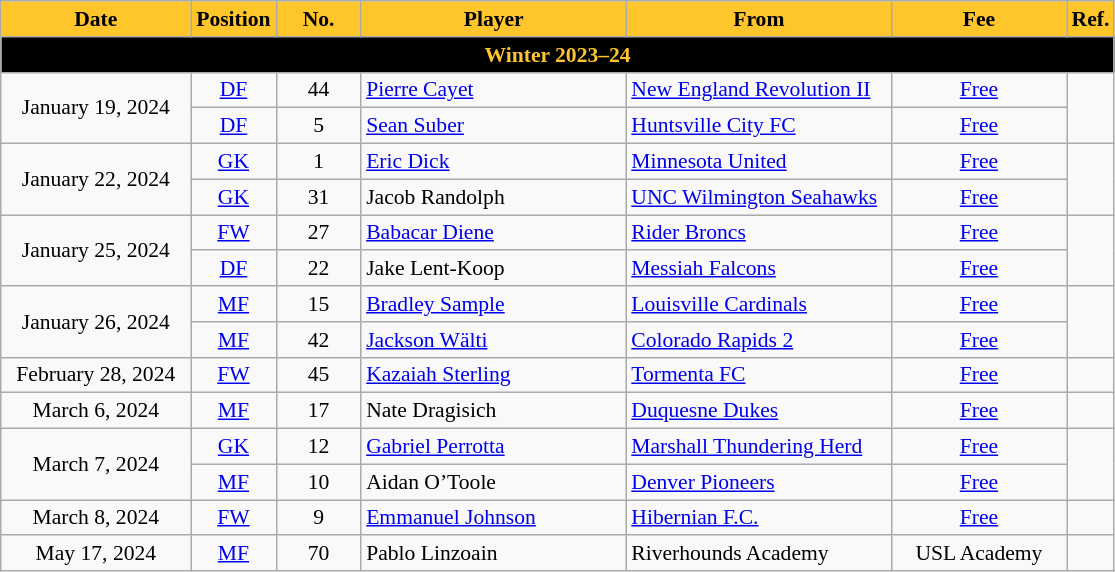<table class="wikitable nowrap" style="text-align:center; font-size:90%;">
<tr>
<th style="background:#FFC62C; color:black; width:120px;">Date</th>
<th style="background:#FFC62C; color:black; width:50px;">Position</th>
<th style="background:#FFC62C; color:black; width:50px;">No.</th>
<th style="background:#FFC62C; color:black; width:170px;">Player</th>
<th style="background:#FFC62C; color:black; width:170px;">From</th>
<th style="background:#FFC62C; color:black; width:110px;">Fee</th>
<th style="background:#FFC62C; color:black; width:25px;">Ref.</th>
</tr>
<tr>
<th colspan="7" style="background:black; color:#FFC62C; width:125px;">Winter 2023–24</th>
</tr>
<tr>
<td rowspan=2>January 19, 2024</td>
<td><a href='#'>DF</a></td>
<td>44</td>
<td style="text-align:left"> <a href='#'>Pierre Cayet</a></td>
<td style="text-align:left"> <a href='#'>New England Revolution II</a></td>
<td><a href='#'>Free</a></td>
<td rowspan=2></td>
</tr>
<tr>
<td><a href='#'>DF</a></td>
<td>5</td>
<td style="text-align:left"> <a href='#'>Sean Suber</a></td>
<td style="text-align:left"> <a href='#'>Huntsville City FC</a></td>
<td><a href='#'>Free</a></td>
</tr>
<tr>
<td rowspan=2>January 22, 2024</td>
<td><a href='#'>GK</a></td>
<td>1</td>
<td style="text-align:left"> <a href='#'>Eric Dick</a></td>
<td style="text-align:left"> <a href='#'>Minnesota United</a></td>
<td><a href='#'>Free</a></td>
<td rowspan=2></td>
</tr>
<tr>
<td><a href='#'>GK</a></td>
<td>31</td>
<td style="text-align:left"> Jacob Randolph</td>
<td style="text-align:left"> <a href='#'>UNC Wilmington Seahawks</a></td>
<td><a href='#'>Free</a></td>
</tr>
<tr>
<td rowspan=2>January 25, 2024</td>
<td><a href='#'>FW</a></td>
<td>27</td>
<td style="text-align:left"> <a href='#'>Babacar Diene</a></td>
<td style="text-align:left"> <a href='#'>Rider Broncs</a></td>
<td><a href='#'>Free</a></td>
<td rowspan=2></td>
</tr>
<tr>
<td><a href='#'>DF</a></td>
<td>22</td>
<td style="text-align:left"> Jake Lent-Koop</td>
<td style="text-align:left"> <a href='#'>Messiah Falcons</a></td>
<td><a href='#'>Free</a></td>
</tr>
<tr>
<td rowspan=2>January 26, 2024</td>
<td><a href='#'>MF</a></td>
<td>15</td>
<td style="text-align:left"> <a href='#'>Bradley Sample</a></td>
<td style="text-align:left"> <a href='#'>Louisville Cardinals</a></td>
<td><a href='#'>Free</a></td>
<td rowspan=2></td>
</tr>
<tr>
<td><a href='#'>MF</a></td>
<td>42</td>
<td style="text-align:left"> <a href='#'>Jackson Wälti</a></td>
<td style="text-align:left"> <a href='#'>Colorado Rapids 2</a></td>
<td><a href='#'>Free</a></td>
</tr>
<tr>
<td>February 28, 2024</td>
<td><a href='#'>FW</a></td>
<td>45</td>
<td style="text-align:left"> <a href='#'>Kazaiah Sterling</a></td>
<td style="text-align:left"> <a href='#'>Tormenta FC</a></td>
<td><a href='#'>Free</a></td>
<td></td>
</tr>
<tr>
<td>March 6, 2024</td>
<td><a href='#'>MF</a></td>
<td>17</td>
<td style="text-align:left"> Nate Dragisich</td>
<td style="text-align:left"> <a href='#'>Duquesne Dukes</a></td>
<td><a href='#'>Free</a></td>
<td></td>
</tr>
<tr>
<td rowspan=2>March 7, 2024</td>
<td><a href='#'>GK</a></td>
<td>12</td>
<td style="text-align:left"> <a href='#'>Gabriel Perrotta</a></td>
<td style="text-align:left"> <a href='#'>Marshall Thundering Herd</a></td>
<td><a href='#'>Free</a></td>
<td rowspan=2></td>
</tr>
<tr>
<td><a href='#'>MF</a></td>
<td>10</td>
<td style="text-align:left"> Aidan O’Toole</td>
<td style="text-align:left"> <a href='#'>Denver Pioneers</a></td>
<td><a href='#'>Free</a></td>
</tr>
<tr>
<td>March 8, 2024</td>
<td><a href='#'>FW</a></td>
<td>9</td>
<td style="text-align:left"> <a href='#'>Emmanuel Johnson</a></td>
<td style="text-align:left"> <a href='#'>Hibernian F.C.</a></td>
<td><a href='#'>Free</a></td>
<td></td>
</tr>
<tr>
<td>May 17, 2024</td>
<td><a href='#'>MF</a></td>
<td>70</td>
<td style="text-align:left"> Pablo Linzoain</td>
<td style="text-align:left"> Riverhounds Academy</td>
<td>USL Academy</td>
<td></td>
</tr>
</table>
